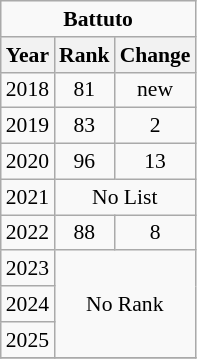<table class="wikitable" style="font-size: 90%; text-align: center;">
<tr>
<td colspan="3"><strong>Battuto</strong></td>
</tr>
<tr>
<th>Year</th>
<th>Rank</th>
<th>Change</th>
</tr>
<tr>
<td>2018</td>
<td>81</td>
<td>new</td>
</tr>
<tr>
<td>2019</td>
<td>83</td>
<td> 2</td>
</tr>
<tr>
<td>2020</td>
<td>96</td>
<td> 13</td>
</tr>
<tr>
<td>2021</td>
<td colspan="2">No List</td>
</tr>
<tr>
<td>2022</td>
<td>88</td>
<td> 8</td>
</tr>
<tr>
<td>2023</td>
<td colspan="2" rowspan="3"> No Rank</td>
</tr>
<tr>
<td>2024</td>
</tr>
<tr>
<td>2025</td>
</tr>
<tr>
</tr>
</table>
